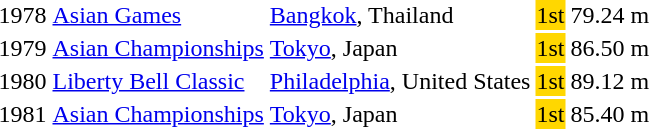<table>
<tr>
<td>1978</td>
<td><a href='#'>Asian Games</a></td>
<td><a href='#'>Bangkok</a>, Thailand</td>
<td bgcolor=gold>1st</td>
<td>79.24 m </td>
</tr>
<tr>
<td>1979</td>
<td><a href='#'>Asian Championships</a></td>
<td><a href='#'>Tokyo</a>, Japan</td>
<td bgcolor=gold>1st</td>
<td>86.50 m </td>
</tr>
<tr>
<td>1980</td>
<td><a href='#'>Liberty Bell Classic</a></td>
<td><a href='#'>Philadelphia</a>, United States</td>
<td bgcolor=gold>1st</td>
<td>89.12 m </td>
</tr>
<tr>
<td>1981</td>
<td><a href='#'>Asian Championships</a></td>
<td><a href='#'>Tokyo</a>, Japan</td>
<td bgcolor=gold>1st</td>
<td>85.40 m</td>
</tr>
</table>
